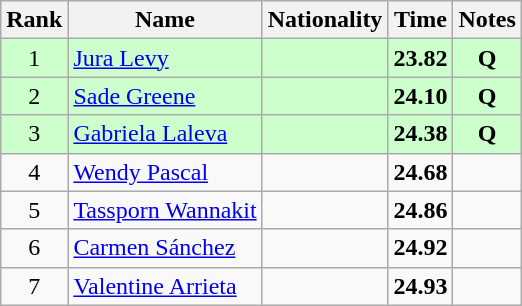<table class="wikitable sortable" style="text-align:center">
<tr>
<th>Rank</th>
<th>Name</th>
<th>Nationality</th>
<th>Time</th>
<th>Notes</th>
</tr>
<tr bgcolor=ccffcc>
<td>1</td>
<td align=left><a href='#'>Jura Levy</a></td>
<td align=left></td>
<td><strong>23.82</strong></td>
<td><strong>Q</strong></td>
</tr>
<tr bgcolor=ccffcc>
<td>2</td>
<td align=left><a href='#'>Sade Greene</a></td>
<td align=left></td>
<td><strong>24.10</strong></td>
<td><strong>Q</strong></td>
</tr>
<tr bgcolor=ccffcc>
<td>3</td>
<td align=left><a href='#'>Gabriela Laleva</a></td>
<td align=left></td>
<td><strong>24.38</strong></td>
<td><strong>Q</strong></td>
</tr>
<tr>
<td>4</td>
<td align=left><a href='#'>Wendy Pascal</a></td>
<td align=left></td>
<td><strong>24.68</strong></td>
<td></td>
</tr>
<tr>
<td>5</td>
<td align=left><a href='#'>Tassporn Wannakit</a></td>
<td align=left></td>
<td><strong>24.86</strong></td>
<td></td>
</tr>
<tr>
<td>6</td>
<td align=left><a href='#'>Carmen Sánchez</a></td>
<td align=left></td>
<td><strong>24.92</strong></td>
<td></td>
</tr>
<tr>
<td>7</td>
<td align=left><a href='#'>Valentine Arrieta</a></td>
<td align=left></td>
<td><strong>24.93</strong></td>
<td></td>
</tr>
</table>
